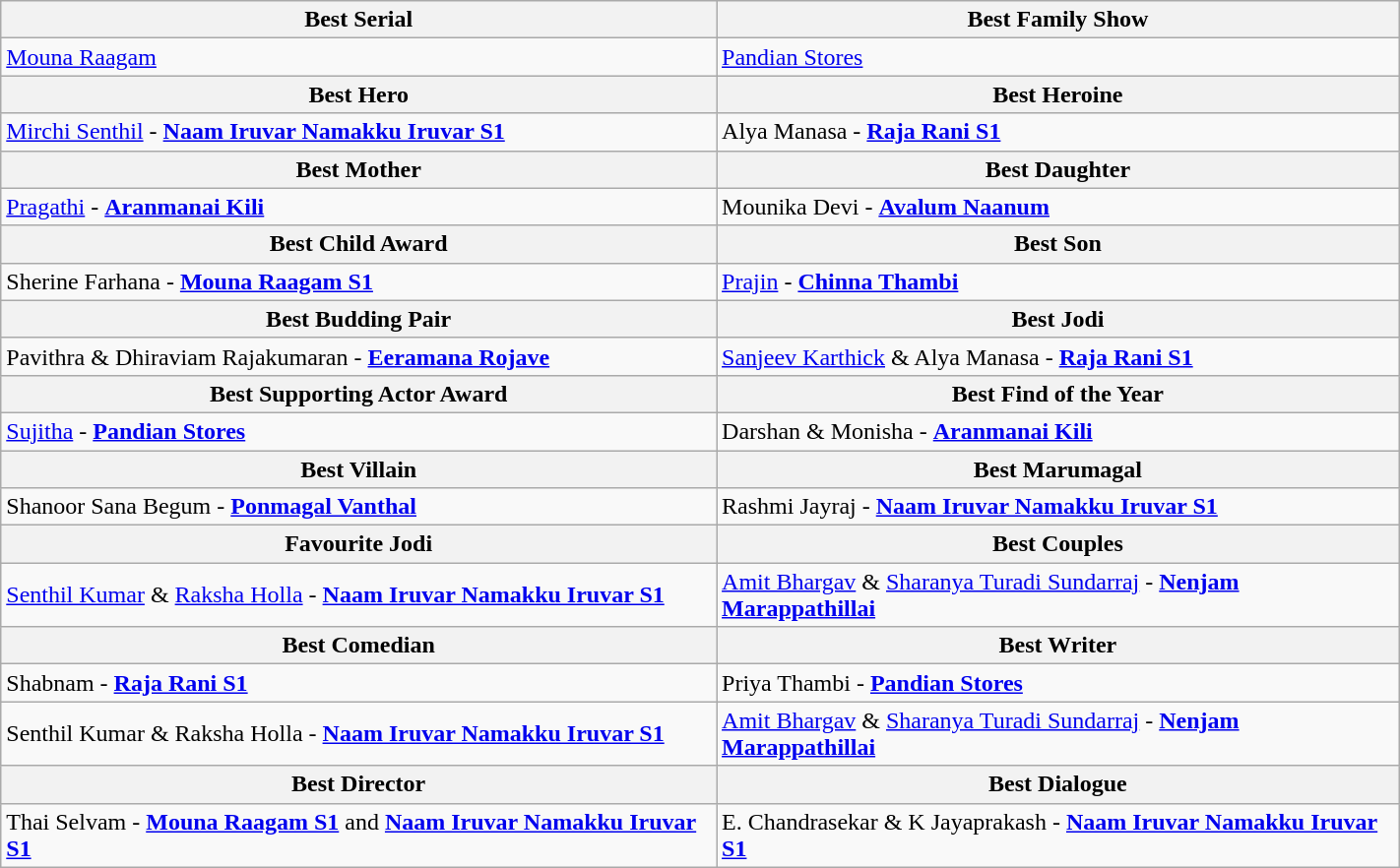<table class="wikitable" width="75%">
<tr>
<th align="center">Best Serial</th>
<th align="center">Best Family Show</th>
</tr>
<tr>
<td><a href='#'>Mouna Raagam</a></td>
<td><a href='#'>Pandian Stores</a></td>
</tr>
<tr>
<th align="center">Best Hero</th>
<th align="center">Best Heroine</th>
</tr>
<tr>
<td><a href='#'>Mirchi Senthil</a> - <strong><a href='#'>Naam Iruvar Namakku Iruvar S1</a></strong></td>
<td>Alya Manasa - <strong><a href='#'>Raja Rani S1</a></strong></td>
</tr>
<tr>
<th align="center">Best Mother</th>
<th align="center">Best Daughter</th>
</tr>
<tr>
<td><a href='#'>Pragathi</a> - <strong><a href='#'>Aranmanai Kili</a></strong></td>
<td>Mounika Devi - <strong><a href='#'>Avalum Naanum</a></strong></td>
</tr>
<tr>
<th align="center">Best Child Award</th>
<th align="center">Best Son</th>
</tr>
<tr>
<td>Sherine Farhana - <strong><a href='#'>Mouna Raagam S1</a></strong></td>
<td><a href='#'>Prajin</a> - <strong><a href='#'>Chinna Thambi</a></strong></td>
</tr>
<tr>
<th align="center">Best Budding Pair</th>
<th align="center">Best Jodi</th>
</tr>
<tr>
<td>Pavithra & Dhiraviam Rajakumaran - <strong><a href='#'>Eeramana Rojave</a></strong></td>
<td><a href='#'>Sanjeev Karthick</a> & Alya Manasa - <strong><a href='#'>Raja Rani S1</a></strong></td>
</tr>
<tr>
<th align="center">Best Supporting Actor Award</th>
<th align="center">Best Find of the Year</th>
</tr>
<tr>
<td><a href='#'>Sujitha</a> - <strong><a href='#'>Pandian Stores</a></strong></td>
<td>Darshan & Monisha - <strong><a href='#'>Aranmanai Kili</a></strong></td>
</tr>
<tr>
<th align="center">Best Villain</th>
<th align="center">Best Marumagal</th>
</tr>
<tr>
<td>Shanoor Sana Begum - <strong><a href='#'>Ponmagal Vanthal</a></strong></td>
<td>Rashmi Jayraj - <strong><a href='#'>Naam Iruvar Namakku Iruvar S1</a></strong></td>
</tr>
<tr>
<th align="center">Favourite Jodi</th>
<th align="center">Best Couples</th>
</tr>
<tr>
<td><a href='#'>Senthil Kumar</a> & <a href='#'>Raksha Holla</a> - <strong><a href='#'>Naam Iruvar Namakku Iruvar S1</a></strong></td>
<td><a href='#'>Amit Bhargav</a> & <a href='#'>Sharanya Turadi Sundarraj</a> - <strong><a href='#'>Nenjam Marappathillai</a></strong></td>
</tr>
<tr>
<th align="center">Best Comedian</th>
<th align="center">Best Writer</th>
</tr>
<tr>
<td>Shabnam - <strong><a href='#'>Raja Rani S1</a></strong></td>
<td>Priya Thambi - <strong><a href='#'>Pandian Stores</a></strong></td>
</tr>
<tr>
<td>Senthil Kumar & Raksha Holla - <strong><a href='#'>Naam Iruvar Namakku Iruvar S1</a></strong></td>
<td><a href='#'>Amit Bhargav</a> & <a href='#'>Sharanya Turadi Sundarraj</a> - <strong><a href='#'>Nenjam Marappathillai</a></strong></td>
</tr>
<tr>
<th align="center">Best Director</th>
<th align="center">Best Dialogue</th>
</tr>
<tr>
<td>Thai Selvam - <strong><a href='#'>Mouna Raagam S1</a></strong> and <strong><a href='#'>Naam Iruvar Namakku Iruvar S1</a></strong></td>
<td>E. Chandrasekar & K Jayaprakash - <strong><a href='#'>Naam Iruvar Namakku Iruvar S1</a></strong></td>
</tr>
</table>
